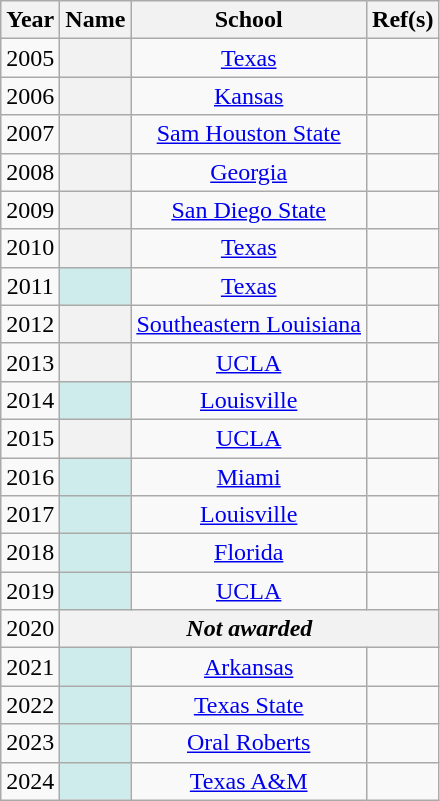<table class="wikitable sortable plainrowheaders" style="text-align:center">
<tr>
<th scope="col">Year</th>
<th scope="col">Name</th>
<th scope="col">School</th>
<th scope="col" class=unsortable>Ref(s)</th>
</tr>
<tr>
<td>2005</td>
<th scope="row" style="text-align:center;"></th>
<td><a href='#'>Texas</a></td>
<td></td>
</tr>
<tr>
<td>2006</td>
<th scope="row" style="text-align:center"></th>
<td><a href='#'>Kansas</a></td>
<td></td>
</tr>
<tr>
<td>2007</td>
<th scope="row" style="text-align:center"></th>
<td><a href='#'>Sam Houston State</a></td>
<td></td>
</tr>
<tr>
<td>2008</td>
<th scope="row" style="text-align:center"></th>
<td><a href='#'>Georgia</a></td>
<td></td>
</tr>
<tr>
<td>2009</td>
<th scope="row" style="text-align:center"></th>
<td><a href='#'>San Diego State</a></td>
<td></td>
</tr>
<tr>
<td>2010</td>
<th scope="row" style="text-align:center"></th>
<td><a href='#'>Texas</a></td>
<td></td>
</tr>
<tr>
<td>2011</td>
<th scope="row" style="text-align:center; background:#cfecec;"></th>
<td><a href='#'>Texas</a></td>
<td></td>
</tr>
<tr>
<td>2012</td>
<th scope="row" style="text-align:center"></th>
<td><a href='#'>Southeastern Louisiana</a></td>
<td></td>
</tr>
<tr>
<td>2013</td>
<th scope="row" style="text-align:center"></th>
<td><a href='#'>UCLA</a></td>
<td></td>
</tr>
<tr>
<td>2014</td>
<th scope="row" style="text-align:center; background:#cfecec;"></th>
<td><a href='#'>Louisville</a></td>
<td></td>
</tr>
<tr>
<td>2015</td>
<th scope="row" style="text-align:center"></th>
<td><a href='#'>UCLA</a></td>
<td></td>
</tr>
<tr>
<td>2016</td>
<th scope="row" style="text-align:center; background:#cfecec;"></th>
<td><a href='#'>Miami</a></td>
<td></td>
</tr>
<tr>
<td>2017</td>
<th scope="row" style="text-align:center; background:#cfecec;"></th>
<td><a href='#'>Louisville</a></td>
<td></td>
</tr>
<tr>
<td>2018</td>
<th scope="row" style="text-align:center; background:#cfecec;"></th>
<td><a href='#'>Florida</a></td>
<td></td>
</tr>
<tr>
<td>2019</td>
<th scope="row" style="text-align:center; background:#cfecec;"></th>
<td><a href='#'>UCLA</a></td>
<td></td>
</tr>
<tr>
<td>2020</td>
<th scope="row" colspan=3 style="text-align:center"><em>Not awarded</em></th>
</tr>
<tr>
<td>2021</td>
<th scope="row" style="text-align:center; background:#cfecec;"></th>
<td><a href='#'>Arkansas</a></td>
<td></td>
</tr>
<tr>
<td>2022</td>
<th scope="row" style="text-align:center; background:#cfecec;"></th>
<td><a href='#'>Texas State</a></td>
<td></td>
</tr>
<tr>
<td>2023</td>
<th scope="row" style="text-align:center; background:#cfecec;"></th>
<td><a href='#'>Oral Roberts</a></td>
<td></td>
</tr>
<tr>
<td>2024</td>
<th scope="row" style="text-align:center; background:#cfecec;"></th>
<td><a href='#'>Texas A&M</a></td>
<td></td>
</tr>
</table>
